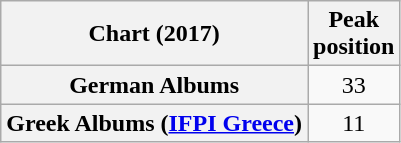<table class="wikitable sortable plainrowheaders" style="text-align:center">
<tr>
<th scope="col">Chart (2017)</th>
<th scope="col">Peak<br>position</th>
</tr>
<tr>
<th scope="row">German Albums</th>
<td>33</td>
</tr>
<tr>
<th scope="row">Greek Albums (<a href='#'>IFPI Greece</a>)</th>
<td>11</td>
</tr>
</table>
